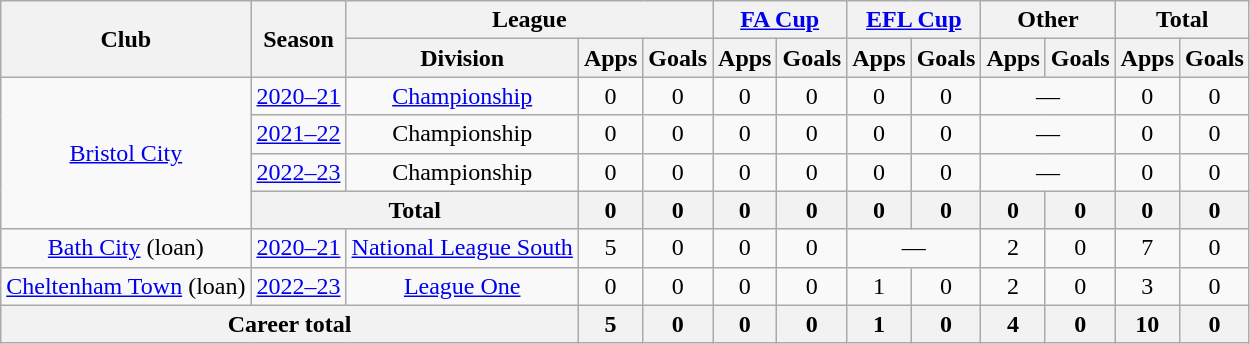<table class=wikitable style="text-align: center">
<tr>
<th rowspan=2>Club</th>
<th rowspan=2>Season</th>
<th colspan=3>League</th>
<th colspan=2><a href='#'>FA Cup</a></th>
<th colspan=2><a href='#'>EFL Cup</a></th>
<th colspan=2>Other</th>
<th colspan=2>Total</th>
</tr>
<tr>
<th>Division</th>
<th>Apps</th>
<th>Goals</th>
<th>Apps</th>
<th>Goals</th>
<th>Apps</th>
<th>Goals</th>
<th>Apps</th>
<th>Goals</th>
<th>Apps</th>
<th>Goals</th>
</tr>
<tr>
<td rowspan=4><a href='#'>Bristol City</a></td>
<td><a href='#'>2020–21</a></td>
<td><a href='#'>Championship</a></td>
<td>0</td>
<td>0</td>
<td>0</td>
<td>0</td>
<td>0</td>
<td>0</td>
<td colspan=2>—</td>
<td>0</td>
<td>0</td>
</tr>
<tr>
<td><a href='#'>2021–22</a></td>
<td>Championship</td>
<td>0</td>
<td>0</td>
<td>0</td>
<td>0</td>
<td>0</td>
<td>0</td>
<td colspan=2>—</td>
<td>0</td>
<td>0</td>
</tr>
<tr>
<td><a href='#'>2022–23</a></td>
<td>Championship</td>
<td>0</td>
<td>0</td>
<td>0</td>
<td>0</td>
<td>0</td>
<td>0</td>
<td colspan=2>—</td>
<td>0</td>
<td>0</td>
</tr>
<tr>
<th colspan=2>Total</th>
<th>0</th>
<th>0</th>
<th>0</th>
<th>0</th>
<th>0</th>
<th>0</th>
<th>0</th>
<th>0</th>
<th>0</th>
<th>0</th>
</tr>
<tr>
<td><a href='#'>Bath City</a> (loan)</td>
<td><a href='#'>2020–21</a></td>
<td><a href='#'>National League South</a></td>
<td>5</td>
<td>0</td>
<td>0</td>
<td>0</td>
<td colspan=2>—</td>
<td>2</td>
<td>0</td>
<td>7</td>
<td>0</td>
</tr>
<tr>
<td><a href='#'>Cheltenham Town</a> (loan)</td>
<td><a href='#'>2022–23</a></td>
<td><a href='#'>League One</a></td>
<td>0</td>
<td>0</td>
<td>0</td>
<td>0</td>
<td>1</td>
<td>0</td>
<td>2</td>
<td>0</td>
<td>3</td>
<td>0</td>
</tr>
<tr>
<th colspan=3>Career total</th>
<th>5</th>
<th>0</th>
<th>0</th>
<th>0</th>
<th>1</th>
<th>0</th>
<th>4</th>
<th>0</th>
<th>10</th>
<th>0</th>
</tr>
</table>
